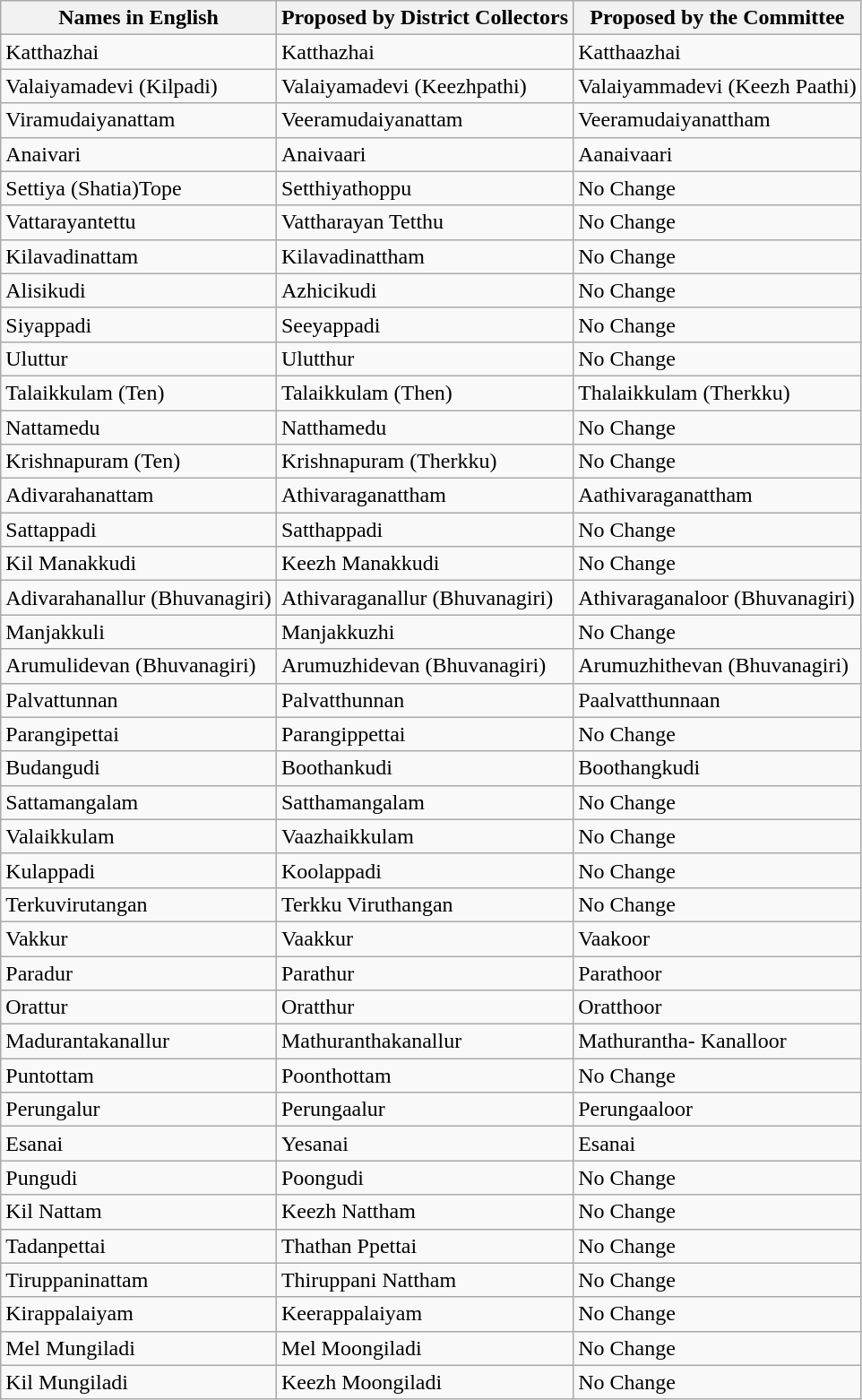<table class="wikitable">
<tr>
<th>Names in English</th>
<th>Proposed by District Collectors</th>
<th>Proposed by the Committee</th>
</tr>
<tr>
<td>Katthazhai</td>
<td>Katthazhai</td>
<td>Katthaazhai</td>
</tr>
<tr>
<td>Valaiyamadevi  (Kilpadi)</td>
<td>Valaiyamadevi (Keezhpathi)</td>
<td>Valaiyammadevi (Keezh Paathi)</td>
</tr>
<tr>
<td>Viramudaiyanattam</td>
<td>Veeramudaiyanattam</td>
<td>Veeramudaiyanattham</td>
</tr>
<tr>
<td>Anaivari</td>
<td>Anaivaari</td>
<td>Aanaivaari</td>
</tr>
<tr>
<td>Settiya  (Shatia)Tope</td>
<td>Setthiyathoppu</td>
<td>No Change</td>
</tr>
<tr>
<td>Vattarayantettu</td>
<td>Vattharayan Tetthu</td>
<td>No Change</td>
</tr>
<tr>
<td>Kilavadinattam</td>
<td>Kilavadinattham</td>
<td>No Change</td>
</tr>
<tr>
<td>Alisikudi</td>
<td>Azhicikudi</td>
<td>No Change</td>
</tr>
<tr>
<td>Siyappadi</td>
<td>Seeyappadi</td>
<td>No Change</td>
</tr>
<tr>
<td>Uluttur</td>
<td>Ulutthur</td>
<td>No Change</td>
</tr>
<tr>
<td>Talaikkulam  (Ten)</td>
<td>Talaikkulam (Then)</td>
<td>Thalaikkulam (Therkku)</td>
</tr>
<tr>
<td>Nattamedu</td>
<td>Natthamedu</td>
<td>No Change</td>
</tr>
<tr>
<td>Krishnapuram  (Ten)</td>
<td>Krishnapuram (Therkku)</td>
<td>No Change</td>
</tr>
<tr>
<td>Adivarahanattam</td>
<td>Athivaraganattham</td>
<td>Aathivaraganattham</td>
</tr>
<tr>
<td>Sattappadi</td>
<td>Satthappadi</td>
<td>No Change</td>
</tr>
<tr>
<td>Kil  Manakkudi</td>
<td>Keezh Manakkudi</td>
<td>No Change</td>
</tr>
<tr>
<td>Adivarahanallur  (Bhuvanagiri)</td>
<td>Athivaraganallur (Bhuvanagiri)</td>
<td>Athivaraganaloor (Bhuvanagiri)</td>
</tr>
<tr>
<td>Manjakkuli</td>
<td>Manjakkuzhi</td>
<td>No Change</td>
</tr>
<tr>
<td>Arumulidevan  (Bhuvanagiri)</td>
<td>Arumuzhidevan (Bhuvanagiri)</td>
<td>Arumuzhithevan (Bhuvanagiri)</td>
</tr>
<tr>
<td>Palvattunnan</td>
<td>Palvatthunnan</td>
<td>Paalvatthunnaan</td>
</tr>
<tr>
<td>Parangipettai</td>
<td>Parangippettai</td>
<td>No Change</td>
</tr>
<tr>
<td>Budangudi</td>
<td>Boothankudi</td>
<td>Boothangkudi</td>
</tr>
<tr>
<td>Sattamangalam</td>
<td>Satthamangalam</td>
<td>No Change</td>
</tr>
<tr>
<td>Valaikkulam</td>
<td>Vaazhaikkulam</td>
<td>No Change</td>
</tr>
<tr>
<td>Kulappadi</td>
<td>Koolappadi</td>
<td>No Change</td>
</tr>
<tr>
<td>Terkuvirutangan</td>
<td>Terkku Viruthangan</td>
<td>No Change</td>
</tr>
<tr>
<td>Vakkur</td>
<td>Vaakkur</td>
<td>Vaakoor</td>
</tr>
<tr>
<td>Paradur</td>
<td>Parathur</td>
<td>Parathoor</td>
</tr>
<tr>
<td>Orattur</td>
<td>Oratthur</td>
<td>Oratthoor</td>
</tr>
<tr>
<td>Madurantakanallur</td>
<td>Mathuranthakanallur</td>
<td>Mathurantha- Kanalloor</td>
</tr>
<tr>
<td>Puntottam</td>
<td>Poonthottam</td>
<td>No Change</td>
</tr>
<tr>
<td>Perungalur</td>
<td>Perungaalur</td>
<td>Perungaaloor</td>
</tr>
<tr>
<td>Esanai</td>
<td>Yesanai</td>
<td>Esanai</td>
</tr>
<tr>
<td>Pungudi</td>
<td>Poongudi</td>
<td>No Change</td>
</tr>
<tr>
<td>Kil  Nattam</td>
<td>Keezh Nattham</td>
<td>No Change</td>
</tr>
<tr>
<td>Tadanpettai</td>
<td>Thathan Ppettai</td>
<td>No Change</td>
</tr>
<tr>
<td>Tiruppaninattam</td>
<td>Thiruppani Nattham</td>
<td>No Change</td>
</tr>
<tr>
<td>Kirappalaiyam</td>
<td>Keerappalaiyam</td>
<td>No Change</td>
</tr>
<tr>
<td>Mel  Mungiladi</td>
<td>Mel Moongiladi</td>
<td>No Change</td>
</tr>
<tr>
<td>Kil  Mungiladi</td>
<td>Keezh Moongiladi</td>
<td>No Change</td>
</tr>
</table>
